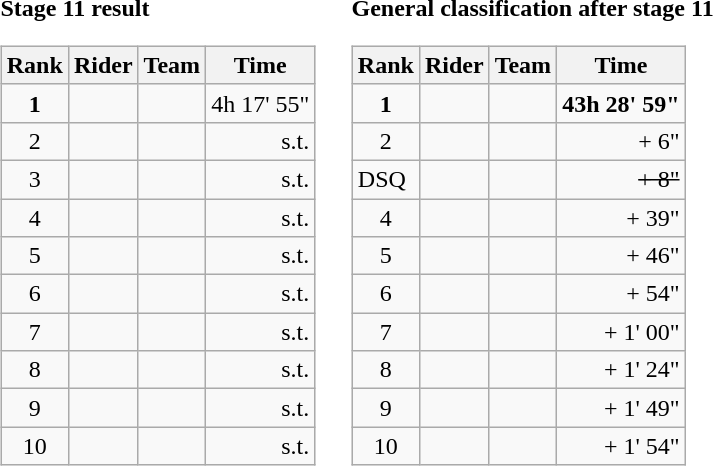<table>
<tr>
<td><strong>Stage 11 result</strong><br><table class="wikitable">
<tr>
<th scope="col">Rank</th>
<th scope="col">Rider</th>
<th scope="col">Team</th>
<th scope="col">Time</th>
</tr>
<tr>
<td style="text-align:center;"><strong>1</strong></td>
<td><strong></strong></td>
<td><strong></strong></td>
<td style="text-align:right;">4h 17' 55"</td>
</tr>
<tr>
<td style="text-align:center;">2</td>
<td></td>
<td></td>
<td style="text-align:right;">s.t.</td>
</tr>
<tr>
<td style="text-align:center;">3</td>
<td></td>
<td></td>
<td style="text-align:right;">s.t.</td>
</tr>
<tr>
<td style="text-align:center;">4</td>
<td></td>
<td></td>
<td style="text-align:right;">s.t.</td>
</tr>
<tr>
<td style="text-align:center;">5</td>
<td> </td>
<td></td>
<td style="text-align:right;">s.t.</td>
</tr>
<tr>
<td style="text-align:center;">6</td>
<td></td>
<td></td>
<td style="text-align:right;">s.t.</td>
</tr>
<tr>
<td style="text-align:center;">7</td>
<td></td>
<td></td>
<td style="text-align:right;">s.t.</td>
</tr>
<tr>
<td style="text-align:center;">8</td>
<td></td>
<td> </td>
<td style="text-align:right;">s.t.</td>
</tr>
<tr>
<td style="text-align:center;">9</td>
<td></td>
<td></td>
<td style="text-align:right;">s.t.</td>
</tr>
<tr>
<td style="text-align:center;">10</td>
<td></td>
<td></td>
<td style="text-align:right;">s.t.</td>
</tr>
</table>
</td>
<td></td>
<td><strong>General classification after stage 11</strong><br><table class="wikitable">
<tr>
<th scope="col">Rank</th>
<th scope="col">Rider</th>
<th scope="col">Team</th>
<th scope="col">Time</th>
</tr>
<tr>
<td style="text-align:center;"><strong>1</strong></td>
<td><strong></strong> </td>
<td><strong></strong> </td>
<td style="text-align:right;"><strong>43h 28' 59"</strong></td>
</tr>
<tr>
<td style="text-align:center;">2</td>
<td></td>
<td></td>
<td style="text-align:right;">+ 6"</td>
</tr>
<tr>
<td>DSQ</td>
<td><s></s></td>
<td><s> </s></td>
<td style="text-align:right;"><s> + 8"</s></td>
</tr>
<tr>
<td style="text-align:center;">4</td>
<td></td>
<td></td>
<td style="text-align:right;">+ 39"</td>
</tr>
<tr>
<td style="text-align:center;">5</td>
<td></td>
<td></td>
<td style="text-align:right;">+ 46"</td>
</tr>
<tr>
<td style="text-align:center;">6</td>
<td></td>
<td></td>
<td style="text-align:right;">+ 54"</td>
</tr>
<tr>
<td style="text-align:center;">7</td>
<td> </td>
<td></td>
<td style="text-align:right;">+ 1' 00"</td>
</tr>
<tr>
<td style="text-align:center;">8</td>
<td></td>
<td></td>
<td style="text-align:right;">+ 1' 24"</td>
</tr>
<tr>
<td style="text-align:center;">9</td>
<td></td>
<td></td>
<td style="text-align:right;">+ 1' 49"</td>
</tr>
<tr>
<td style="text-align:center;">10</td>
<td></td>
<td></td>
<td style="text-align:right;">+ 1' 54"</td>
</tr>
</table>
</td>
</tr>
</table>
